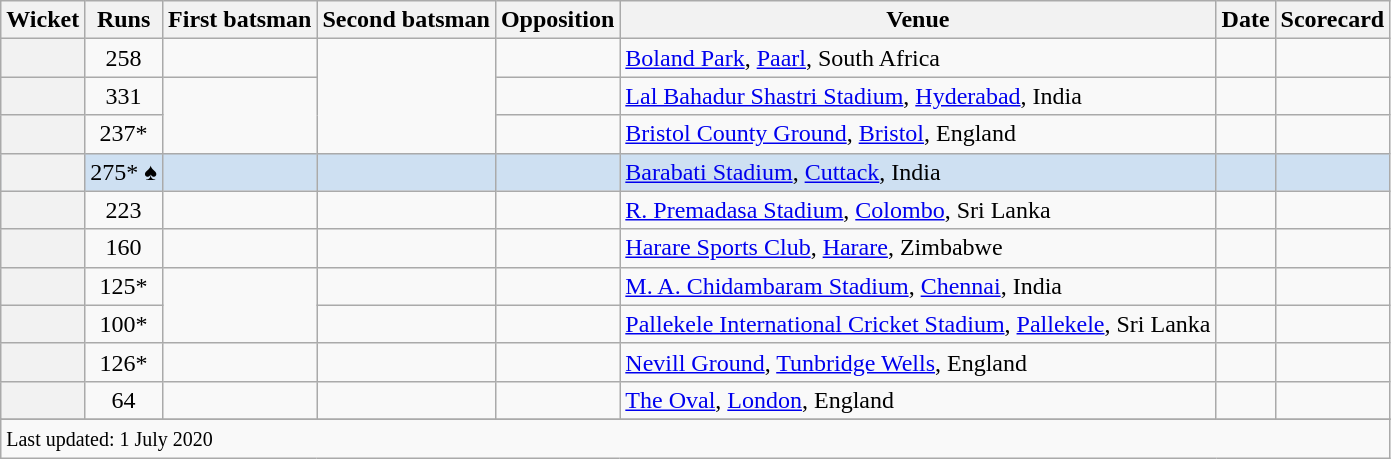<table class="wikitable sortable">
<tr>
<th scope=col>Wicket</th>
<th scope=col>Runs</th>
<th scope=col>First batsman</th>
<th scope=col>Second batsman</th>
<th scope=col>Opposition</th>
<th scope=col>Venue</th>
<th scope=col>Date</th>
<th scope=col>Scorecard</th>
</tr>
<tr>
<th align=center></th>
<td scope=row style=text-align:center;>258</td>
<td></td>
<td rowspan=3></td>
<td></td>
<td><a href='#'>Boland Park</a>, <a href='#'>Paarl</a>, South Africa</td>
<td></td>
<td></td>
</tr>
<tr>
<th align=center></th>
<td scope=row style=text-align:center;>331</td>
<td rowspan=2></td>
<td></td>
<td><a href='#'>Lal Bahadur Shastri Stadium</a>, <a href='#'>Hyderabad</a>, India</td>
<td></td>
<td></td>
</tr>
<tr>
<th align=center></th>
<td scope=row style=text-align:center;>237*</td>
<td></td>
<td><a href='#'>Bristol County Ground</a>, <a href='#'>Bristol</a>, England</td>
<td> </td>
<td></td>
</tr>
<tr bgcolor=#cee0f2>
<th align=center></th>
<td scope=row style="background:#cee0f2; text-align:center;">275* ♠</td>
<td></td>
<td></td>
<td></td>
<td><a href='#'>Barabati Stadium</a>, <a href='#'>Cuttack</a>, India</td>
<td></td>
<td></td>
</tr>
<tr>
<th align=center></th>
<td scope=row style=text-align:center;>223</td>
<td></td>
<td></td>
<td></td>
<td><a href='#'>R. Premadasa Stadium</a>, <a href='#'>Colombo</a>, Sri Lanka</td>
<td></td>
<td></td>
</tr>
<tr>
<th align=center></th>
<td scope=row style=text-align:center;>160</td>
<td></td>
<td></td>
<td></td>
<td><a href='#'>Harare Sports Club</a>, <a href='#'>Harare</a>, Zimbabwe</td>
<td></td>
<td></td>
</tr>
<tr>
<th align=center></th>
<td scope=row style=text-align:center;>125*</td>
<td rowspan=2></td>
<td></td>
<td></td>
<td><a href='#'>M. A. Chidambaram Stadium</a>, <a href='#'>Chennai</a>, India</td>
<td></td>
<td></td>
</tr>
<tr>
<th align=center></th>
<td scope=row style=text-align:center;>100*</td>
<td></td>
<td></td>
<td><a href='#'>Pallekele International Cricket Stadium</a>, <a href='#'>Pallekele</a>, Sri Lanka</td>
<td></td>
<td></td>
</tr>
<tr>
<th align=center></th>
<td scope=row style=text-align:center;>126*</td>
<td></td>
<td></td>
<td></td>
<td><a href='#'>Nevill Ground</a>, <a href='#'>Tunbridge Wells</a>, England</td>
<td> </td>
<td></td>
</tr>
<tr>
<th align=center></th>
<td scope=row style=text-align:center;>64</td>
<td></td>
<td></td>
<td></td>
<td><a href='#'>The Oval</a>, <a href='#'>London</a>, England</td>
<td></td>
<td></td>
</tr>
<tr>
</tr>
<tr class=sortbottom>
<td colspan=8><small>Last updated: 1 July 2020</small></td>
</tr>
</table>
